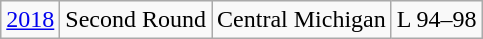<table class="wikitable">
<tr align="center">
<td><a href='#'>2018</a></td>
<td>Second Round</td>
<td>Central Michigan</td>
<td>L 94–98</td>
</tr>
</table>
